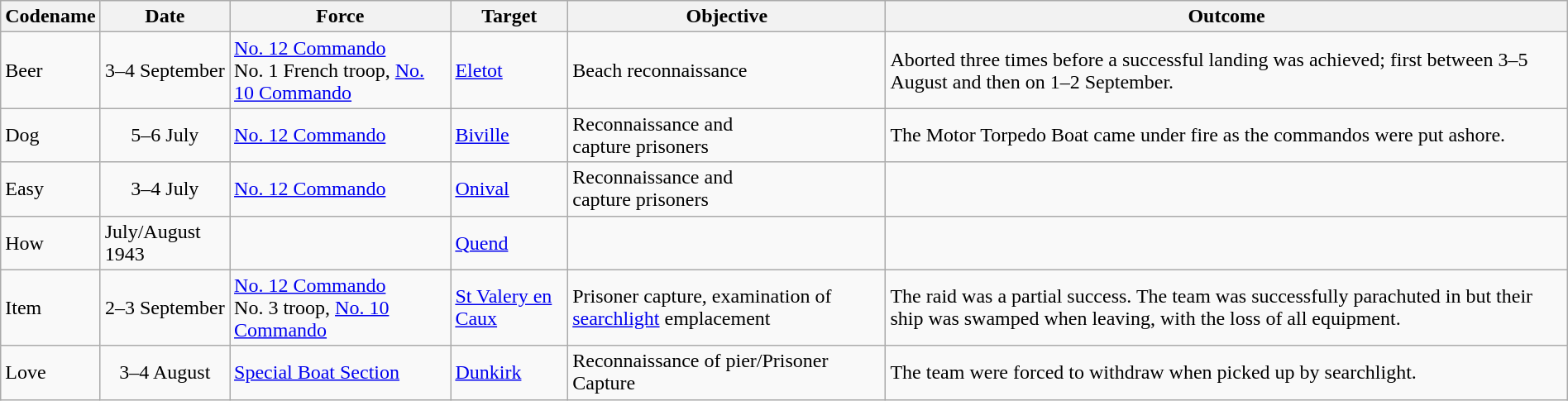<table class="wikitable" style="width: 100%;">
<tr>
<th>Codename</th>
<th>Date</th>
<th>Force</th>
<th>Target</th>
<th>Objective</th>
<th>Outcome</th>
</tr>
<tr style="valign:top;">
<td>Beer</td>
<td style="text-align: center;">3–4 September</td>
<td><a href='#'>No. 12 Commando</a><br>No. 1 French troop, <a href='#'>No. 10 Commando</a></td>
<td><a href='#'>Eletot</a></td>
<td>Beach reconnaissance</td>
<td>Aborted three times before a successful landing was achieved; first between 3–5 August and then on 1–2 September.</td>
</tr>
<tr style="valign:top;">
<td>Dog</td>
<td style="text-align: center;">5–6 July</td>
<td><a href='#'>No. 12 Commando</a></td>
<td><a href='#'>Biville</a></td>
<td>Reconnaissance and <br>capture prisoners</td>
<td>The Motor Torpedo Boat came under fire as the commandos were put ashore.</td>
</tr>
<tr style="valign:top;">
<td>Easy</td>
<td style="text-align: center;">3–4 July</td>
<td><a href='#'>No. 12 Commando</a></td>
<td><a href='#'>Onival</a></td>
<td>Reconnaissance and<br> capture prisoners</td>
<td></td>
</tr>
<tr style="valign:top;">
<td>How</td>
<td>July/August 1943</td>
<td></td>
<td><a href='#'>Quend</a></td>
<td></td>
<td></td>
</tr>
<tr style="valign:top;">
<td>Item</td>
<td style="text-align: center;">2–3 September</td>
<td><a href='#'>No. 12 Commando</a><br>No. 3 troop, <a href='#'>No. 10 Commando</a></td>
<td><a href='#'>St Valery en Caux</a></td>
<td>Prisoner capture, examination of <a href='#'>searchlight</a> emplacement</td>
<td>The raid was a partial success. The team was successfully parachuted in but their ship was swamped when leaving, with the loss of all equipment.</td>
</tr>
<tr style="valign:top;">
<td>Love</td>
<td style="text-align: center;">3–4 August</td>
<td><a href='#'>Special Boat Section</a></td>
<td><a href='#'>Dunkirk</a></td>
<td>Reconnaissance of pier/Prisoner Capture</td>
<td>The team were forced to withdraw when picked up by searchlight.</td>
</tr>
</table>
